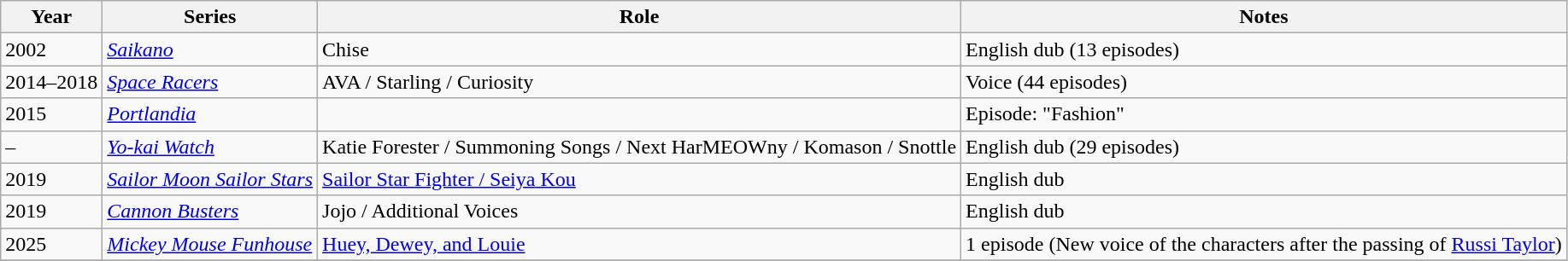<table class="wikitable sortable">
<tr>
<th>Year</th>
<th>Series</th>
<th>Role</th>
<th>Notes</th>
</tr>
<tr>
<td>2002</td>
<td><em><a href='#'>Saikano</a></em></td>
<td>Chise</td>
<td>English dub (13 episodes)</td>
</tr>
<tr>
<td>2014–2018</td>
<td><em><a href='#'>Space Racers</a></em></td>
<td>AVA / Starling / Curiosity</td>
<td>Voice (44 episodes)</td>
</tr>
<tr>
<td>2015</td>
<td><em><a href='#'>Portlandia</a></em></td>
<td></td>
<td>Episode: "Fashion"</td>
</tr>
<tr>
<td>–</td>
<td><em><a href='#'>Yo-kai Watch</a></em></td>
<td>Katie Forester / Summoning Songs / Next HarMEOWny / Komason / Snottle</td>
<td>English dub (29 episodes)</td>
</tr>
<tr>
<td>2019</td>
<td><em><a href='#'>Sailor Moon Sailor Stars</a></em></td>
<td><a href='#'>Sailor Star Fighter / Seiya Kou</a></td>
<td>English dub</td>
</tr>
<tr>
<td>2019</td>
<td><em><a href='#'>Cannon Busters</a></em></td>
<td>Jojo / Additional Voices</td>
<td>English dub</td>
</tr>
<tr>
<td>2025</td>
<td><em><a href='#'>Mickey Mouse Funhouse</a></em></td>
<td><a href='#'>Huey, Dewey, and Louie</a></td>
<td>1 episode (New voice of the characters after the passing of <a href='#'>Russi Taylor</a>)</td>
</tr>
<tr>
</tr>
</table>
